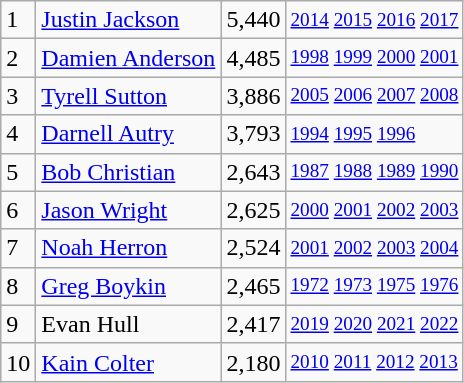<table class="wikitable">
<tr>
<td>1</td>
<td><a href='#'>Justin Jackson</a></td>
<td>5,440</td>
<td style="font-size:80%;"><a href='#'>2014</a> <a href='#'>2015</a> <a href='#'>2016</a> <a href='#'>2017</a></td>
</tr>
<tr>
<td>2</td>
<td><a href='#'>Damien Anderson</a></td>
<td>4,485</td>
<td style="font-size:80%;"><a href='#'>1998</a> <a href='#'>1999</a> <a href='#'>2000</a> <a href='#'>2001</a></td>
</tr>
<tr>
<td>3</td>
<td><a href='#'>Tyrell Sutton</a></td>
<td>3,886</td>
<td style="font-size:80%;"><a href='#'>2005</a> <a href='#'>2006</a> <a href='#'>2007</a> <a href='#'>2008</a></td>
</tr>
<tr>
<td>4</td>
<td><a href='#'>Darnell Autry</a></td>
<td>3,793</td>
<td style="font-size:80%;"><a href='#'>1994</a> <a href='#'>1995</a> <a href='#'>1996</a></td>
</tr>
<tr>
<td>5</td>
<td><a href='#'>Bob Christian</a></td>
<td>2,643</td>
<td style="font-size:80%;"><a href='#'>1987</a> <a href='#'>1988</a> <a href='#'>1989</a> <a href='#'>1990</a></td>
</tr>
<tr>
<td>6</td>
<td><a href='#'>Jason Wright</a></td>
<td>2,625</td>
<td style="font-size:80%;"><a href='#'>2000</a> <a href='#'>2001</a> <a href='#'>2002</a> <a href='#'>2003</a></td>
</tr>
<tr>
<td>7</td>
<td><a href='#'>Noah Herron</a></td>
<td>2,524</td>
<td style="font-size:80%;"><a href='#'>2001</a> <a href='#'>2002</a> <a href='#'>2003</a> <a href='#'>2004</a></td>
</tr>
<tr>
<td>8</td>
<td><a href='#'>Greg Boykin</a></td>
<td>2,465</td>
<td style="font-size:80%;"><a href='#'>1972</a> <a href='#'>1973</a> <a href='#'>1975</a> <a href='#'>1976</a></td>
</tr>
<tr>
<td>9</td>
<td>Evan Hull</td>
<td>2,417</td>
<td style="font-size:80%;"><a href='#'>2019</a> <a href='#'>2020</a> <a href='#'>2021</a> <a href='#'>2022</a></td>
</tr>
<tr>
<td>10</td>
<td><a href='#'>Kain Colter</a></td>
<td>2,180</td>
<td style="font-size:80%;"><a href='#'>2010</a> <a href='#'>2011</a> <a href='#'>2012</a> <a href='#'>2013</a></td>
</tr>
</table>
